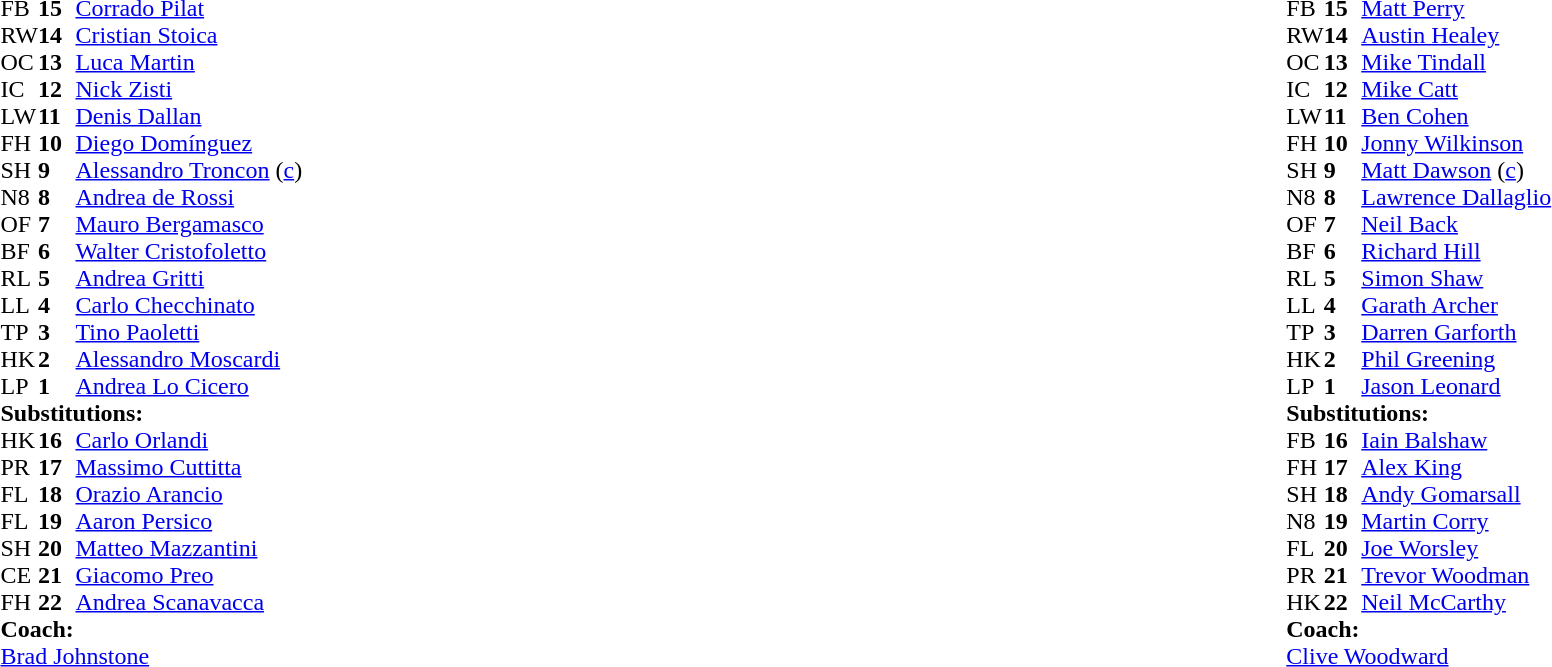<table width="100%">
<tr>
<td style="vertical-align:top" width="50%"><br><table cellspacing="0" cellpadding="0">
<tr>
<th width="25"></th>
<th width="25"></th>
</tr>
<tr>
<td>FB</td>
<td><strong>15</strong></td>
<td><a href='#'>Corrado Pilat</a></td>
</tr>
<tr>
<td>RW</td>
<td><strong>14</strong></td>
<td><a href='#'>Cristian Stoica</a></td>
<td></td>
</tr>
<tr>
<td>OC</td>
<td><strong>13</strong></td>
<td><a href='#'>Luca Martin</a></td>
</tr>
<tr>
<td>IC</td>
<td><strong>12</strong></td>
<td><a href='#'>Nick Zisti</a></td>
</tr>
<tr>
<td>LW</td>
<td><strong>11</strong></td>
<td><a href='#'>Denis Dallan</a></td>
</tr>
<tr>
<td>FH</td>
<td><strong>10</strong></td>
<td><a href='#'>Diego Domínguez</a></td>
</tr>
<tr>
<td>SH</td>
<td><strong>9</strong></td>
<td><a href='#'>Alessandro Troncon</a> (<a href='#'>c</a>)</td>
</tr>
<tr>
<td>N8</td>
<td><strong>8</strong></td>
<td><a href='#'>Andrea de Rossi</a></td>
</tr>
<tr>
<td>OF</td>
<td><strong>7</strong></td>
<td><a href='#'>Mauro Bergamasco</a></td>
</tr>
<tr>
<td>BF</td>
<td><strong>6</strong></td>
<td><a href='#'>Walter Cristofoletto</a></td>
<td></td>
</tr>
<tr>
<td>RL</td>
<td><strong>5</strong></td>
<td><a href='#'>Andrea Gritti</a></td>
</tr>
<tr>
<td>LL</td>
<td><strong>4</strong></td>
<td><a href='#'>Carlo Checchinato</a></td>
<td></td>
</tr>
<tr>
<td>TP</td>
<td><strong>3</strong></td>
<td><a href='#'>Tino Paoletti</a></td>
<td></td>
<td></td>
</tr>
<tr>
<td>HK</td>
<td><strong>2</strong></td>
<td><a href='#'>Alessandro Moscardi</a></td>
</tr>
<tr>
<td>LP</td>
<td><strong>1</strong></td>
<td><a href='#'>Andrea Lo Cicero</a></td>
</tr>
<tr>
<td colspan="3"><strong>Substitutions:</strong></td>
</tr>
<tr>
<td>HK</td>
<td><strong>16</strong></td>
<td><a href='#'>Carlo Orlandi</a></td>
</tr>
<tr>
<td>PR</td>
<td><strong>17</strong></td>
<td><a href='#'>Massimo Cuttitta</a></td>
<td></td>
<td></td>
</tr>
<tr>
<td>FL</td>
<td><strong>18</strong></td>
<td><a href='#'>Orazio Arancio</a></td>
</tr>
<tr>
<td>FL</td>
<td><strong>19</strong></td>
<td><a href='#'>Aaron Persico</a></td>
</tr>
<tr>
<td>SH</td>
<td><strong>20</strong></td>
<td><a href='#'>Matteo Mazzantini</a></td>
</tr>
<tr>
<td>CE</td>
<td><strong>21</strong></td>
<td><a href='#'>Giacomo Preo</a></td>
</tr>
<tr>
<td>FH</td>
<td><strong>22</strong></td>
<td><a href='#'>Andrea Scanavacca</a></td>
</tr>
<tr>
<td colspan="3"><strong>Coach:</strong></td>
</tr>
<tr>
<td colspan="3"><a href='#'>Brad Johnstone</a></td>
</tr>
</table>
</td>
<td style="vertical-align:top"></td>
<td style="vertical-align:top" width="50%"><br><table cellspacing="0" cellpadding="0" align="center">
<tr>
<th width="25"></th>
<th width="25"></th>
</tr>
<tr>
<td>FB</td>
<td><strong>15</strong></td>
<td><a href='#'>Matt Perry</a></td>
</tr>
<tr>
<td>RW</td>
<td><strong>14</strong></td>
<td><a href='#'>Austin Healey</a></td>
</tr>
<tr>
<td>OC</td>
<td><strong>13</strong></td>
<td><a href='#'>Mike Tindall</a></td>
<td></td>
<td></td>
</tr>
<tr>
<td>IC</td>
<td><strong>12</strong></td>
<td><a href='#'>Mike Catt</a></td>
</tr>
<tr>
<td>LW</td>
<td><strong>11</strong></td>
<td><a href='#'>Ben Cohen</a></td>
</tr>
<tr>
<td>FH</td>
<td><strong>10</strong></td>
<td><a href='#'>Jonny Wilkinson</a></td>
<td></td>
<td></td>
</tr>
<tr>
<td>SH</td>
<td><strong>9</strong></td>
<td><a href='#'>Matt Dawson</a> (<a href='#'>c</a>)</td>
<td></td>
<td></td>
</tr>
<tr>
<td>N8</td>
<td><strong>8</strong></td>
<td><a href='#'>Lawrence Dallaglio</a></td>
</tr>
<tr>
<td>OF</td>
<td><strong>7</strong></td>
<td><a href='#'>Neil Back</a></td>
</tr>
<tr>
<td>BF</td>
<td><strong>6</strong></td>
<td><a href='#'>Richard Hill</a></td>
<td></td>
<td></td>
</tr>
<tr>
<td>RL</td>
<td><strong>5</strong></td>
<td><a href='#'>Simon Shaw</a></td>
</tr>
<tr>
<td>LL</td>
<td><strong>4</strong></td>
<td><a href='#'>Garath Archer</a></td>
<td></td>
<td></td>
</tr>
<tr>
<td>TP</td>
<td><strong>3</strong></td>
<td><a href='#'>Darren Garforth</a></td>
</tr>
<tr>
<td>HK</td>
<td><strong>2</strong></td>
<td><a href='#'>Phil Greening</a></td>
<td></td>
<td></td>
</tr>
<tr>
<td>LP</td>
<td><strong>1</strong></td>
<td><a href='#'>Jason Leonard</a></td>
<td></td>
<td></td>
</tr>
<tr>
<td colspan="3"><strong>Substitutions:</strong></td>
</tr>
<tr>
<td>FB</td>
<td><strong>16</strong></td>
<td><a href='#'>Iain Balshaw</a></td>
<td></td>
<td></td>
</tr>
<tr>
<td>FH</td>
<td><strong>17</strong></td>
<td><a href='#'>Alex King</a></td>
<td></td>
<td></td>
</tr>
<tr>
<td>SH</td>
<td><strong>18</strong></td>
<td><a href='#'>Andy Gomarsall</a></td>
<td></td>
<td></td>
</tr>
<tr>
<td>N8</td>
<td><strong>19</strong></td>
<td><a href='#'>Martin Corry</a></td>
<td></td>
<td></td>
</tr>
<tr>
<td>FL</td>
<td><strong>20</strong></td>
<td><a href='#'>Joe Worsley</a></td>
<td></td>
<td></td>
</tr>
<tr>
<td>PR</td>
<td><strong>21</strong></td>
<td><a href='#'>Trevor Woodman</a></td>
<td></td>
<td></td>
</tr>
<tr>
<td>HK</td>
<td><strong>22</strong></td>
<td><a href='#'>Neil McCarthy</a></td>
<td></td>
<td></td>
</tr>
<tr>
<td colspan="3"><strong>Coach:</strong></td>
</tr>
<tr>
<td colspan="3"><a href='#'>Clive Woodward</a></td>
</tr>
</table>
</td>
</tr>
</table>
